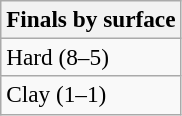<table class=wikitable style=font-size:97%>
<tr>
<th>Finals by surface</th>
</tr>
<tr>
<td>Hard (8–5)</td>
</tr>
<tr>
<td>Clay (1–1)</td>
</tr>
</table>
